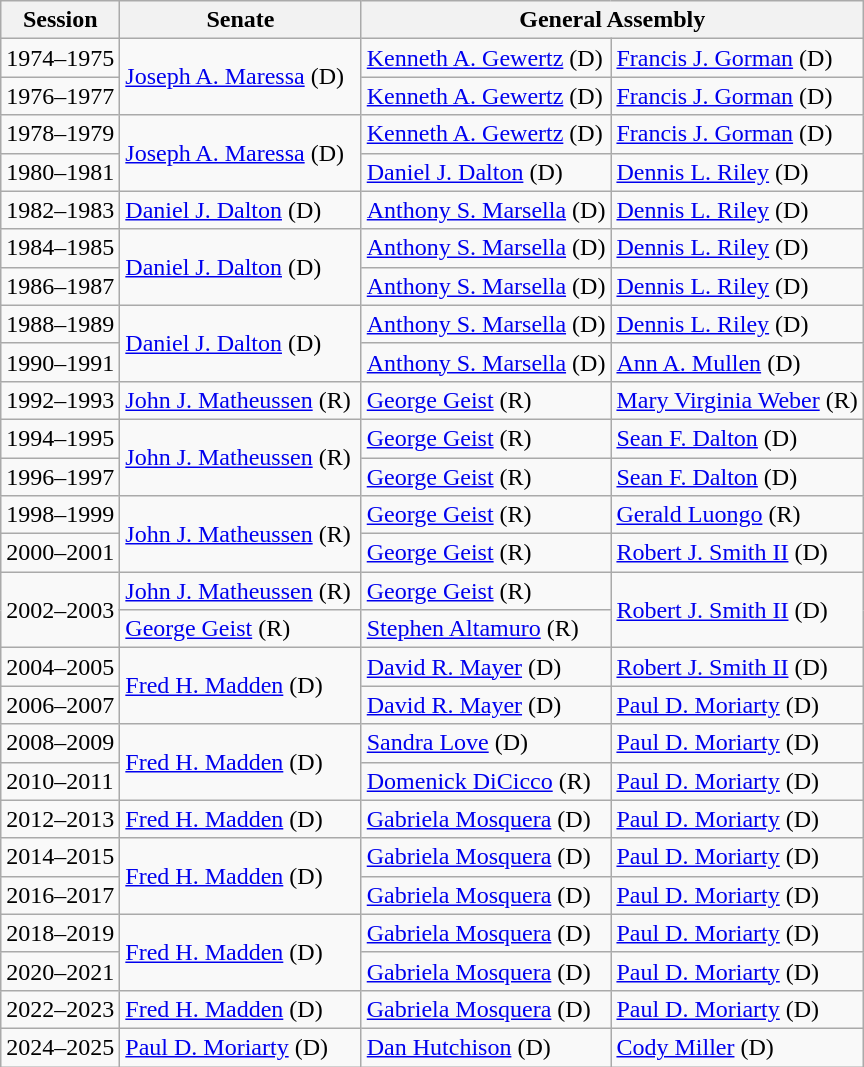<table class="wikitable">
<tr>
<th>Session</th>
<th>Senate</th>
<th ! colspan=2>General Assembly</th>
</tr>
<tr>
<td>1974–1975</td>
<td rowspan=2 ><a href='#'>Joseph A. Maressa</a> (D)</td>
<td><a href='#'>Kenneth A. Gewertz</a> (D)</td>
<td><a href='#'>Francis J. Gorman</a> (D)</td>
</tr>
<tr>
<td>1976–1977</td>
<td><a href='#'>Kenneth A. Gewertz</a> (D)</td>
<td><a href='#'>Francis J. Gorman</a> (D)</td>
</tr>
<tr>
<td>1978–1979</td>
<td rowspan=2 ><a href='#'>Joseph A. Maressa</a> (D)</td>
<td><a href='#'>Kenneth A. Gewertz</a> (D)</td>
<td><a href='#'>Francis J. Gorman</a> (D)</td>
</tr>
<tr>
<td>1980–1981</td>
<td><a href='#'>Daniel J. Dalton</a> (D)</td>
<td><a href='#'>Dennis L. Riley</a> (D)</td>
</tr>
<tr>
<td>1982–1983</td>
<td><a href='#'>Daniel J. Dalton</a> (D)</td>
<td><a href='#'>Anthony S. Marsella</a> (D)</td>
<td><a href='#'>Dennis L. Riley</a> (D)</td>
</tr>
<tr>
<td>1984–1985</td>
<td rowspan=2 ><a href='#'>Daniel J. Dalton</a> (D)</td>
<td><a href='#'>Anthony S. Marsella</a> (D)</td>
<td><a href='#'>Dennis L. Riley</a> (D)</td>
</tr>
<tr>
<td>1986–1987</td>
<td><a href='#'>Anthony S. Marsella</a> (D)</td>
<td><a href='#'>Dennis L. Riley</a> (D)</td>
</tr>
<tr>
<td>1988–1989</td>
<td rowspan=2 ><a href='#'>Daniel J. Dalton</a> (D)</td>
<td><a href='#'>Anthony S. Marsella</a> (D)</td>
<td><a href='#'>Dennis L. Riley</a> (D)</td>
</tr>
<tr>
<td>1990–1991</td>
<td><a href='#'>Anthony S. Marsella</a> (D)</td>
<td><a href='#'>Ann A. Mullen</a> (D)</td>
</tr>
<tr>
<td>1992–1993</td>
<td><a href='#'>John J. Matheussen</a> (R)</td>
<td><a href='#'>George Geist</a> (R)</td>
<td><a href='#'>Mary Virginia Weber</a> (R)</td>
</tr>
<tr>
<td>1994–1995</td>
<td rowspan=2 ><a href='#'>John J. Matheussen</a> (R)</td>
<td><a href='#'>George Geist</a> (R)</td>
<td><a href='#'>Sean F. Dalton</a> (D)</td>
</tr>
<tr>
<td>1996–1997</td>
<td><a href='#'>George Geist</a> (R)</td>
<td><a href='#'>Sean F. Dalton</a> (D)</td>
</tr>
<tr>
<td>1998–1999</td>
<td rowspan=2 ><a href='#'>John J. Matheussen</a> (R)</td>
<td><a href='#'>George Geist</a> (R)</td>
<td><a href='#'>Gerald Luongo</a> (R)</td>
</tr>
<tr>
<td>2000–2001</td>
<td><a href='#'>George Geist</a> (R)</td>
<td><a href='#'>Robert J. Smith II</a> (D)</td>
</tr>
<tr>
<td rowspan=2>2002–2003</td>
<td><a href='#'>John J. Matheussen</a> (R)<small> </small><br></td>
<td><a href='#'>George Geist</a> (R)</td>
<td rowspan=2 ><a href='#'>Robert J. Smith II</a> (D)</td>
</tr>
<tr>
<td><a href='#'>George Geist</a> (R)</td>
<td><a href='#'>Stephen Altamuro</a> (R)</td>
</tr>
<tr>
<td>2004–2005</td>
<td rowspan=2 ><a href='#'>Fred H. Madden</a> (D)</td>
<td><a href='#'>David R. Mayer</a> (D)</td>
<td><a href='#'>Robert J. Smith II</a> (D)</td>
</tr>
<tr>
<td>2006–2007</td>
<td><a href='#'>David R. Mayer</a> (D)</td>
<td><a href='#'>Paul D. Moriarty</a> (D)</td>
</tr>
<tr>
<td>2008–2009</td>
<td rowspan=2 ><a href='#'>Fred H. Madden</a> (D)</td>
<td><a href='#'>Sandra Love</a> (D)</td>
<td><a href='#'>Paul D. Moriarty</a> (D)</td>
</tr>
<tr>
<td>2010–2011</td>
<td><a href='#'>Domenick DiCicco</a> (R)</td>
<td><a href='#'>Paul D. Moriarty</a> (D)</td>
</tr>
<tr>
<td>2012–2013</td>
<td><a href='#'>Fred H. Madden</a> (D)</td>
<td><a href='#'>Gabriela Mosquera</a> (D)</td>
<td><a href='#'>Paul D. Moriarty</a> (D)</td>
</tr>
<tr>
<td>2014–2015</td>
<td rowspan=2 ><a href='#'>Fred H. Madden</a> (D)</td>
<td><a href='#'>Gabriela Mosquera</a> (D)</td>
<td><a href='#'>Paul D. Moriarty</a> (D)</td>
</tr>
<tr>
<td>2016–2017</td>
<td><a href='#'>Gabriela Mosquera</a> (D)</td>
<td><a href='#'>Paul D. Moriarty</a> (D)</td>
</tr>
<tr>
<td>2018–2019</td>
<td rowspan=2 ><a href='#'>Fred H. Madden</a> (D)</td>
<td><a href='#'>Gabriela Mosquera</a> (D)</td>
<td><a href='#'>Paul D. Moriarty</a> (D)</td>
</tr>
<tr>
<td>2020–2021</td>
<td><a href='#'>Gabriela Mosquera</a> (D)</td>
<td><a href='#'>Paul D. Moriarty</a> (D)</td>
</tr>
<tr>
<td>2022–2023</td>
<td><a href='#'>Fred H. Madden</a> (D)</td>
<td><a href='#'>Gabriela Mosquera</a> (D)</td>
<td><a href='#'>Paul D. Moriarty</a> (D)</td>
</tr>
<tr>
<td>2024–2025</td>
<td><a href='#'>Paul D. Moriarty</a> (D)</td>
<td><a href='#'>Dan Hutchison</a> (D)</td>
<td><a href='#'>Cody Miller</a> (D)</td>
</tr>
</table>
